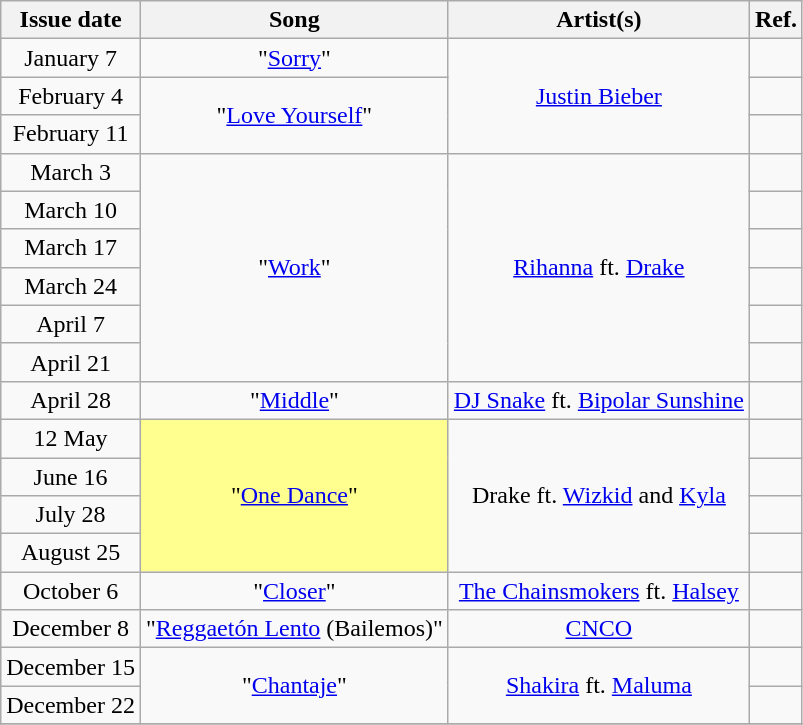<table class="wikitable" style="text-align: center;">
<tr>
<th>Issue date</th>
<th>Song</th>
<th>Artist(s)</th>
<th>Ref.</th>
</tr>
<tr>
<td>January 7</td>
<td>"<a href='#'>Sorry</a>"</td>
<td rowspan="3"><a href='#'>Justin Bieber</a></td>
<td></td>
</tr>
<tr>
<td>February 4</td>
<td rowspan="2">"<a href='#'>Love Yourself</a>"</td>
<td></td>
</tr>
<tr>
<td>February 11</td>
<td></td>
</tr>
<tr>
<td>March 3</td>
<td rowspan="6">"<a href='#'>Work</a>"</td>
<td rowspan="6"><a href='#'>Rihanna</a> ft. <a href='#'>Drake</a></td>
<td></td>
</tr>
<tr>
<td>March 10</td>
<td></td>
</tr>
<tr>
<td>March 17</td>
<td></td>
</tr>
<tr>
<td>March 24</td>
<td></td>
</tr>
<tr>
<td>April 7</td>
<td></td>
</tr>
<tr>
<td>April 21</td>
<td></td>
</tr>
<tr>
<td>April 28</td>
<td>"<a href='#'>Middle</a>"</td>
<td><a href='#'>DJ Snake</a> ft. <a href='#'>Bipolar Sunshine</a></td>
<td></td>
</tr>
<tr>
<td>12 May</td>
<td bgcolor=#FFFF90 rowspan="4">"<a href='#'>One Dance</a>"</td>
<td rowspan="4">Drake ft. <a href='#'>Wizkid</a> and <a href='#'>Kyla</a></td>
<td></td>
</tr>
<tr>
<td>June 16</td>
<td></td>
</tr>
<tr>
<td>July 28</td>
<td></td>
</tr>
<tr>
<td>August 25</td>
<td></td>
</tr>
<tr>
<td>October 6</td>
<td>"<a href='#'>Closer</a>"</td>
<td><a href='#'>The Chainsmokers</a> ft. <a href='#'>Halsey</a></td>
<td></td>
</tr>
<tr>
<td>December 8</td>
<td>"<a href='#'>Reggaetón Lento</a> (Bailemos)"</td>
<td><a href='#'>CNCO</a></td>
<td></td>
</tr>
<tr>
<td>December 15</td>
<td rowspan="2">"<a href='#'>Chantaje</a>"</td>
<td rowspan="2"><a href='#'>Shakira</a> ft. <a href='#'>Maluma</a></td>
<td></td>
</tr>
<tr>
<td>December 22</td>
<td></td>
</tr>
<tr>
</tr>
</table>
